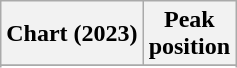<table class="wikitable plainrowheaders sortable">
<tr>
<th scope="col">Chart (2023)</th>
<th scope="col">Peak<br>position</th>
</tr>
<tr>
</tr>
<tr>
</tr>
</table>
